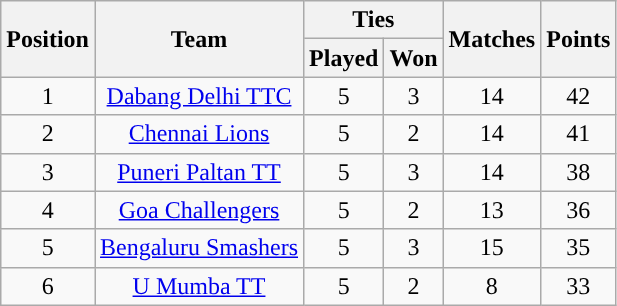<table class="wikitable sortable" style="text-align:center;">
<tr>
<th rowspan=2>Position</th>
<th rowspan=2>Team</th>
<th colspan=2>Ties</th>
<th rowspan=2>Matches</th>
<th rowspan=2>Points</th>
</tr>
<tr>
<th>Played</th>
<th>Won</th>
</tr>
<tr>
<td>1</td>
<td><a href='#'>Dabang Delhi TTC</a></td>
<td>5</td>
<td>3</td>
<td>14</td>
<td>42</td>
</tr>
<tr>
<td>2</td>
<td><a href='#'>Chennai Lions</a></td>
<td>5</td>
<td>2</td>
<td>14</td>
<td>41</td>
</tr>
<tr>
<td>3</td>
<td><a href='#'>Puneri Paltan TT</a></td>
<td>5</td>
<td>3</td>
<td>14</td>
<td>38</td>
</tr>
<tr>
<td>4</td>
<td><a href='#'>Goa Challengers</a></td>
<td>5</td>
<td>2</td>
<td>13</td>
<td>36</td>
</tr>
<tr>
<td>5</td>
<td><a href='#'>Bengaluru Smashers</a></td>
<td>5</td>
<td>3</td>
<td>15</td>
<td>35</td>
</tr>
<tr>
<td>6</td>
<td><a href='#'>U Mumba TT</a></td>
<td>5</td>
<td>2</td>
<td>8</td>
<td>33</td>
</tr>
</table>
